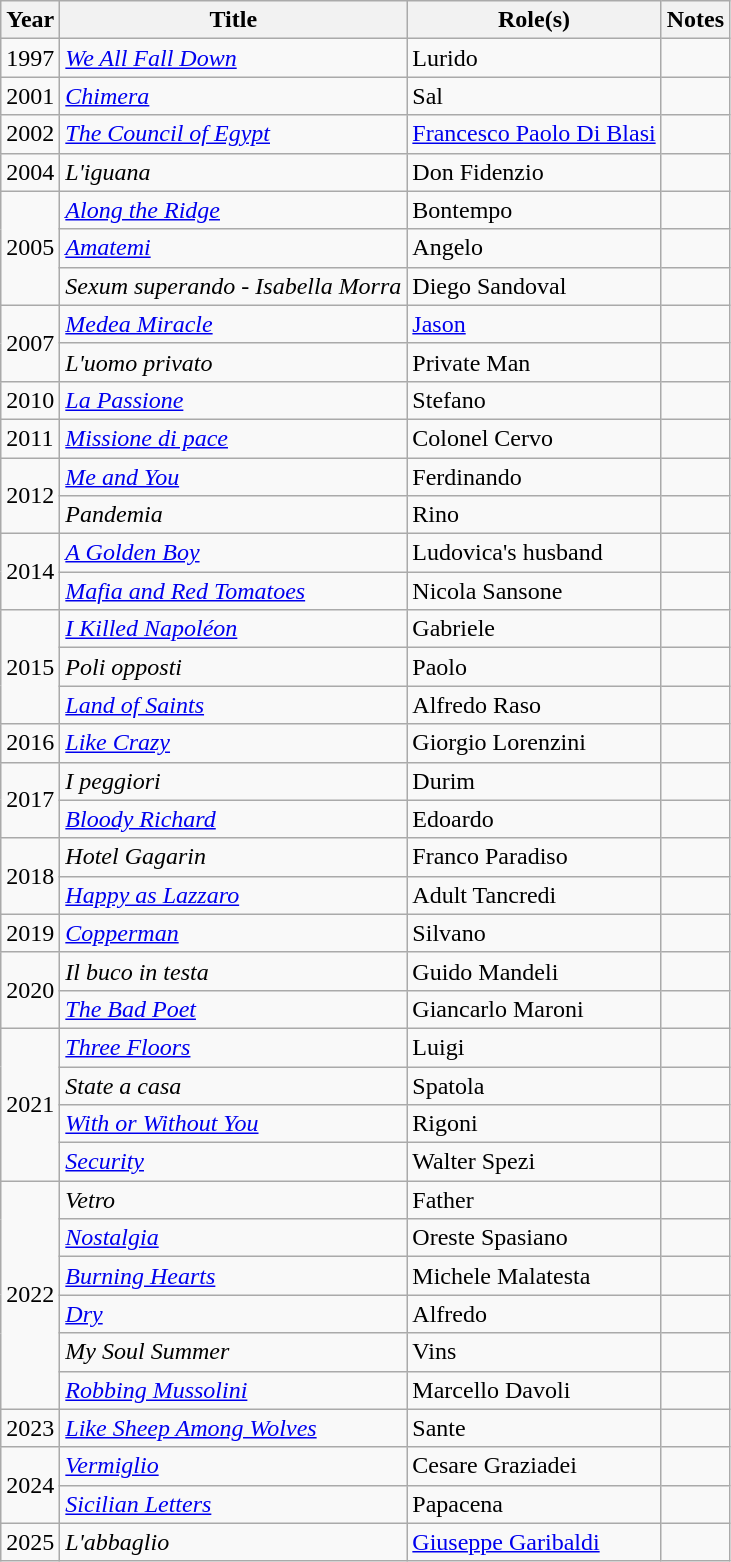<table class="wikitable plainrowheaders sortable">
<tr>
<th scope="col">Year</th>
<th scope="col">Title</th>
<th scope="col">Role(s)</th>
<th scope="col" class="unsortable">Notes</th>
</tr>
<tr>
<td>1997</td>
<td><em><a href='#'>We All Fall Down</a></em></td>
<td>Lurido</td>
<td></td>
</tr>
<tr>
<td>2001</td>
<td><em><a href='#'>Chimera</a></em></td>
<td>Sal</td>
<td></td>
</tr>
<tr>
<td>2002</td>
<td><em><a href='#'>The Council of Egypt</a></em></td>
<td><a href='#'>Francesco Paolo Di Blasi</a></td>
<td></td>
</tr>
<tr>
<td>2004</td>
<td><em>L'iguana</em></td>
<td>Don Fidenzio</td>
<td></td>
</tr>
<tr>
<td rowspan="3">2005</td>
<td><em><a href='#'>Along the Ridge</a></em></td>
<td>Bontempo</td>
<td></td>
</tr>
<tr>
<td><em><a href='#'>Amatemi</a></em></td>
<td>Angelo</td>
<td></td>
</tr>
<tr>
<td><em>Sexum superando - Isabella Morra</em></td>
<td>Diego Sandoval</td>
<td></td>
</tr>
<tr>
<td rowspan="2">2007</td>
<td><em><a href='#'>Medea Miracle</a></em></td>
<td><a href='#'>Jason</a></td>
<td></td>
</tr>
<tr>
<td><em>L'uomo privato</em></td>
<td>Private Man</td>
<td></td>
</tr>
<tr>
<td>2010</td>
<td><em><a href='#'>La Passione</a></em></td>
<td>Stefano</td>
<td></td>
</tr>
<tr>
<td>2011</td>
<td><em><a href='#'>Missione di pace</a></em></td>
<td>Colonel Cervo</td>
<td></td>
</tr>
<tr>
<td rowspan="2">2012</td>
<td><em><a href='#'>Me and You</a></em></td>
<td>Ferdinando</td>
<td></td>
</tr>
<tr>
<td><em>Pandemia</em></td>
<td>Rino</td>
<td></td>
</tr>
<tr>
<td rowspan="2">2014</td>
<td><em><a href='#'>A Golden Boy</a></em></td>
<td>Ludovica's husband</td>
<td></td>
</tr>
<tr>
<td><em><a href='#'>Mafia and Red Tomatoes</a></em></td>
<td>Nicola Sansone</td>
<td></td>
</tr>
<tr>
<td rowspan="3">2015</td>
<td><em><a href='#'>I Killed Napoléon</a></em></td>
<td>Gabriele</td>
<td></td>
</tr>
<tr>
<td><em>Poli opposti</em></td>
<td>Paolo</td>
<td></td>
</tr>
<tr>
<td><em><a href='#'>Land of Saints</a></em></td>
<td>Alfredo Raso</td>
<td></td>
</tr>
<tr>
<td>2016</td>
<td><em><a href='#'>Like Crazy</a></em></td>
<td>Giorgio Lorenzini</td>
<td></td>
</tr>
<tr>
<td rowspan="2">2017</td>
<td><em>I peggiori</em></td>
<td>Durim</td>
<td></td>
</tr>
<tr>
<td><em><a href='#'>Bloody Richard</a></em></td>
<td>Edoardo</td>
<td></td>
</tr>
<tr>
<td rowspan="2">2018</td>
<td><em>Hotel Gagarin</em></td>
<td>Franco Paradiso</td>
<td></td>
</tr>
<tr>
<td><em><a href='#'>Happy as Lazzaro</a></em></td>
<td>Adult Tancredi</td>
<td></td>
</tr>
<tr>
<td>2019</td>
<td><em><a href='#'>Copperman</a></em></td>
<td>Silvano</td>
<td></td>
</tr>
<tr>
<td rowspan="2">2020</td>
<td><em>Il buco in testa</em></td>
<td>Guido Mandeli</td>
<td></td>
</tr>
<tr>
<td><em><a href='#'>The Bad Poet</a></em></td>
<td>Giancarlo Maroni</td>
<td></td>
</tr>
<tr>
<td rowspan="4">2021</td>
<td><em><a href='#'>Three Floors</a></em></td>
<td>Luigi</td>
<td></td>
</tr>
<tr>
<td><em>State a casa</em></td>
<td>Spatola</td>
<td></td>
</tr>
<tr>
<td><em><a href='#'>With or Without You</a></em></td>
<td>Rigoni</td>
<td></td>
</tr>
<tr>
<td><em><a href='#'>Security</a></em></td>
<td>Walter Spezi</td>
<td></td>
</tr>
<tr>
<td rowspan="6">2022</td>
<td><em>Vetro</em></td>
<td>Father</td>
<td></td>
</tr>
<tr>
<td><em><a href='#'>Nostalgia</a></em></td>
<td>Oreste Spasiano</td>
<td></td>
</tr>
<tr>
<td><em><a href='#'>Burning Hearts</a></em></td>
<td>Michele Malatesta</td>
<td></td>
</tr>
<tr>
<td><em><a href='#'>Dry</a></em></td>
<td>Alfredo</td>
<td></td>
</tr>
<tr>
<td><em>My Soul Summer</em></td>
<td>Vins</td>
<td></td>
</tr>
<tr>
<td><em><a href='#'>Robbing Mussolini</a></em></td>
<td>Marcello Davoli</td>
<td></td>
</tr>
<tr>
<td>2023</td>
<td><em><a href='#'>Like Sheep Among Wolves</a></em></td>
<td>Sante</td>
<td></td>
</tr>
<tr>
<td rowspan="2">2024</td>
<td><em><a href='#'>Vermiglio</a></em></td>
<td>Cesare Graziadei</td>
<td></td>
</tr>
<tr>
<td><em><a href='#'>Sicilian Letters</a></em></td>
<td>Papacena</td>
<td></td>
</tr>
<tr>
<td>2025</td>
<td><em>L'abbaglio</em></td>
<td><a href='#'>Giuseppe Garibaldi</a></td>
<td></td>
</tr>
</table>
